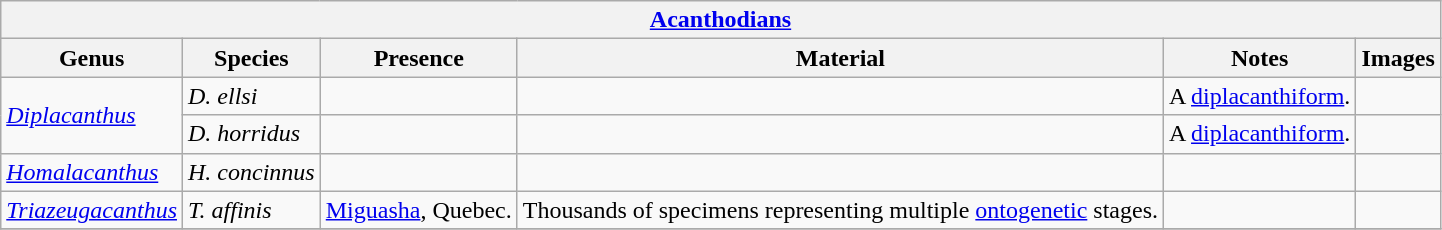<table class="wikitable" align="center">
<tr>
<th colspan="6" align="center"><strong><a href='#'>Acanthodians</a></strong></th>
</tr>
<tr>
<th>Genus</th>
<th>Species</th>
<th>Presence</th>
<th><strong>Material</strong></th>
<th>Notes</th>
<th>Images</th>
</tr>
<tr>
<td rowspan=2><em><a href='#'>Diplacanthus</a></em></td>
<td><em>D. ellsi</em></td>
<td></td>
<td></td>
<td>A <a href='#'>diplacanthiform</a>.</td>
<td></td>
</tr>
<tr>
<td><em>D. horridus</em></td>
<td></td>
<td></td>
<td>A <a href='#'>diplacanthiform</a>.</td>
<td></td>
</tr>
<tr>
<td><em><a href='#'>Homalacanthus</a></em></td>
<td><em>H. concinnus</em></td>
<td></td>
<td></td>
<td></td>
<td></td>
</tr>
<tr>
<td><em><a href='#'>Triazeugacanthus</a></em></td>
<td><em>T. affinis</em></td>
<td><a href='#'>Miguasha</a>, Quebec.</td>
<td>Thousands of specimens representing multiple <a href='#'>ontogenetic</a> stages.</td>
<td></td>
<td></td>
</tr>
<tr>
</tr>
</table>
